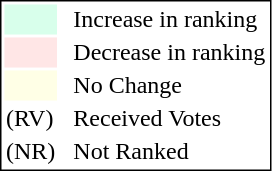<table style="border:1px solid black;">
<tr>
<td style="background:#D8FFEB; width:20px;"></td>
<td> </td>
<td>Increase in ranking</td>
</tr>
<tr>
<td style="background:#FFE6E6; width:20px;"></td>
<td> </td>
<td>Decrease in ranking</td>
</tr>
<tr>
<td style="background:#FFFFE6; width:20px;"></td>
<td> </td>
<td>No Change</td>
</tr>
<tr>
<td>(RV)</td>
<td> </td>
<td>Received Votes</td>
</tr>
<tr>
<td>(NR)</td>
<td> </td>
<td>Not Ranked</td>
</tr>
</table>
